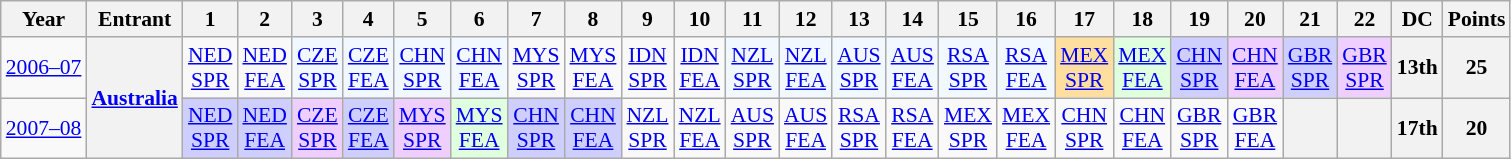<table class="wikitable" style="text-align:center; font-size:90%">
<tr>
<th>Year</th>
<th>Entrant</th>
<th>1</th>
<th>2</th>
<th>3</th>
<th>4</th>
<th>5</th>
<th>6</th>
<th>7</th>
<th>8</th>
<th>9</th>
<th>10</th>
<th>11</th>
<th>12</th>
<th>13</th>
<th>14</th>
<th>15</th>
<th>16</th>
<th>17</th>
<th>18</th>
<th>19</th>
<th>20</th>
<th>21</th>
<th>22</th>
<th>DC</th>
<th>Points</th>
</tr>
<tr>
<td><a href='#'>2006–07</a></td>
<th rowspan=3><a href='#'>Australia</a></th>
<td><a href='#'>NED<br>SPR</a></td>
<td><a href='#'>NED<br>FEA</a></td>
<td style="background:#F1F8FF;"><a href='#'>CZE<br>SPR</a><br></td>
<td style="background:#F1F8FF;"><a href='#'>CZE<br>FEA</a><br></td>
<td style="background:#F1F8FF;"><a href='#'>CHN<br>SPR</a><br></td>
<td style="background:#F1F8FF;"><a href='#'>CHN<br>FEA</a><br></td>
<td><a href='#'>MYS<br>SPR</a></td>
<td><a href='#'>MYS<br>FEA</a></td>
<td><a href='#'>IDN<br>SPR</a></td>
<td><a href='#'>IDN<br>FEA</a></td>
<td style="background:#F1F8FF;"><a href='#'>NZL<br>SPR</a><br></td>
<td style="background:#F1F8FF;"><a href='#'>NZL<br>FEA</a><br></td>
<td style="background:#F1F8FF;"><a href='#'>AUS<br>SPR</a><br></td>
<td style="background:#F1F8FF;"><a href='#'>AUS<br>FEA</a><br></td>
<td style="background:#F1F8FF;"><a href='#'>RSA<br>SPR</a><br></td>
<td style="background:#F1F8FF;"><a href='#'>RSA<br>FEA</a><br></td>
<td style="background:#FFDF9F;"><a href='#'>MEX<br>SPR</a><br></td>
<td style="background:#DFFFDF;"><a href='#'>MEX<br>FEA</a><br></td>
<td style="background:#CFCFFF;"><a href='#'>CHN<br>SPR</a><br></td>
<td style="background:#EFCFFF;"><a href='#'>CHN<br>FEA</a><br></td>
<td style="background:#CFCFFF;"><a href='#'>GBR<br>SPR</a><br></td>
<td style="background:#EFCFFF;"><a href='#'>GBR<br>SPR</a><br></td>
<th>13th</th>
<th>25</th>
</tr>
<tr>
<td><a href='#'>2007–08</a></td>
<td style="background:#CFCFFF;"><a href='#'>NED<br>SPR</a><br></td>
<td style="background:#CFCFFF;"><a href='#'>NED<br>FEA</a><br></td>
<td style="background:#EFCFFF;"><a href='#'>CZE<br>SPR</a><br></td>
<td style="background:#CFCFFF;"><a href='#'>CZE<br>FEA</a><br></td>
<td style="background:#EFCFFF;"><a href='#'>MYS<br>SPR</a><br></td>
<td style="background:#DFFFDF;"><a href='#'>MYS<br>FEA</a><br></td>
<td style="background:#CFCFFF;"><a href='#'>CHN<br>SPR</a><br></td>
<td style="background:#CFCFFF;"><a href='#'>CHN<br>FEA</a><br></td>
<td><a href='#'>NZL<br>SPR</a></td>
<td><a href='#'>NZL<br>FEA</a></td>
<td><a href='#'>AUS<br>SPR</a></td>
<td><a href='#'>AUS<br>FEA</a></td>
<td><a href='#'>RSA<br>SPR</a></td>
<td><a href='#'>RSA<br>FEA</a></td>
<td><a href='#'>MEX<br>SPR</a></td>
<td><a href='#'>MEX<br>FEA</a></td>
<td><a href='#'>CHN<br>SPR</a></td>
<td><a href='#'>CHN<br>FEA</a></td>
<td><a href='#'>GBR<br>SPR</a></td>
<td><a href='#'>GBR<br>FEA</a></td>
<th></th>
<th></th>
<th>17th</th>
<th>20</th>
</tr>
</table>
